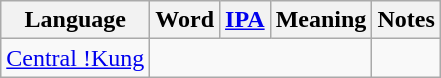<table class=wikitable>
<tr>
<th>Language</th>
<th>Word</th>
<th><a href='#'>IPA</a></th>
<th>Meaning</th>
<th>Notes</th>
</tr>
<tr>
<td><a href='#'>Central !Kung</a></td>
<td colspan=3></td>
<td></td>
</tr>
</table>
